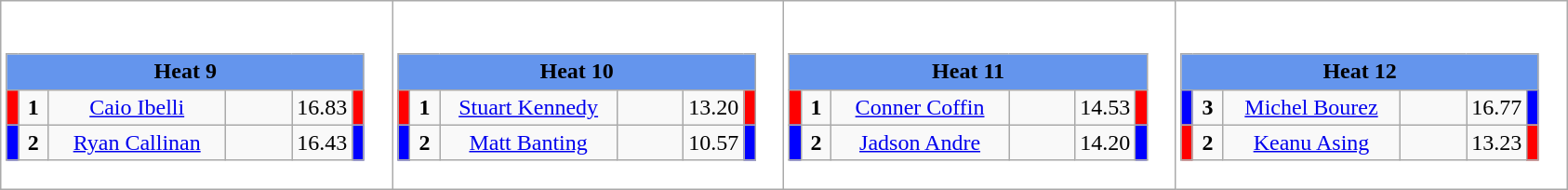<table class="wikitable" style="background:#fff;">
<tr>
<td><div><br><table class="wikitable">
<tr>
<td colspan="6"  style="text-align:center; background:#6495ed;"><strong>Heat 9</strong></td>
</tr>
<tr>
<td style="width:01px; background: #f00;"></td>
<td style="width:14px; text-align:center;"><strong>1</strong></td>
<td style="width:120px; text-align:center;"><a href='#'>Caio Ibelli</a></td>
<td style="width:40px; text-align:center;"></td>
<td style="width:20px; text-align:center;">16.83</td>
<td style="width:01px; background: #f00;"></td>
</tr>
<tr>
<td style="width:01px; background: #00f;"></td>
<td style="width:14px; text-align:center;"><strong>2</strong></td>
<td style="width:120px; text-align:center;"><a href='#'>Ryan Callinan</a></td>
<td style="width:40px; text-align:center;"></td>
<td style="width:20px; text-align:center;">16.43</td>
<td style="width:01px; background: #00f;"></td>
</tr>
</table>
</div></td>
<td><div><br><table class="wikitable">
<tr>
<td colspan="6"  style="text-align:center; background:#6495ed;"><strong>Heat 10</strong></td>
</tr>
<tr>
<td style="width:01px; background: #f00;"></td>
<td style="width:14px; text-align:center;"><strong>1</strong></td>
<td style="width:120px; text-align:center;"><a href='#'>Stuart Kennedy</a></td>
<td style="width:40px; text-align:center;"></td>
<td style="width:20px; text-align:center;">13.20</td>
<td style="width:01px; background: #f00;"></td>
</tr>
<tr>
<td style="width:01px; background: #00f;"></td>
<td style="width:14px; text-align:center;"><strong>2</strong></td>
<td style="width:120px; text-align:center;"><a href='#'>Matt Banting</a></td>
<td style="width:40px; text-align:center;"></td>
<td style="width:20px; text-align:center;">10.57</td>
<td style="width:01px; background: #00f;"></td>
</tr>
</table>
</div></td>
<td><div><br><table class="wikitable">
<tr>
<td colspan="6"  style="text-align:center; background:#6495ed;"><strong>Heat 11</strong></td>
</tr>
<tr>
<td style="width:01px; background: #f00;"></td>
<td style="width:14px; text-align:center;"><strong>1</strong></td>
<td style="width:120px; text-align:center;"><a href='#'>Conner Coffin</a></td>
<td style="width:40px; text-align:center;"></td>
<td style="width:20px; text-align:center;">14.53</td>
<td style="width:01px; background: #f00;"></td>
</tr>
<tr>
<td style="width:01px; background: #00f;"></td>
<td style="width:14px; text-align:center;"><strong>2</strong></td>
<td style="width:120px; text-align:center;"><a href='#'>Jadson Andre</a></td>
<td style="width:40px; text-align:center;"></td>
<td style="width:20px; text-align:center;">14.20</td>
<td style="width:01px; background: #00f;"></td>
</tr>
</table>
</div></td>
<td><div><br><table class="wikitable">
<tr>
<td colspan="6"  style="text-align:center; background:#6495ed;"><strong>Heat 12</strong></td>
</tr>
<tr>
<td style="width:01px; background: #00f;"></td>
<td style="width:14px; text-align:center;"><strong>3</strong></td>
<td style="width:120px; text-align:center;"><a href='#'>Michel Bourez</a></td>
<td style="width:40px; text-align:center;"></td>
<td style="width:20px; text-align:center;">16.77</td>
<td style="width:01px; background: #00f;"></td>
</tr>
<tr>
<td style="width:01px; background: #f00;"></td>
<td style="width:14px; text-align:center;"><strong>2</strong></td>
<td style="width:120px; text-align:center;"><a href='#'>Keanu Asing</a></td>
<td style="width:40px; text-align:center;"></td>
<td style="width:20px; text-align:center;">13.23</td>
<td style="width:01px; background: #f00;"></td>
</tr>
</table>
</div></td>
</tr>
</table>
